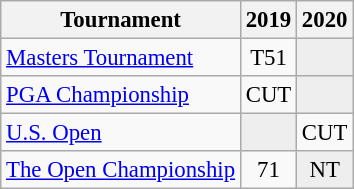<table class="wikitable" style="font-size:95%;text-align:center;">
<tr>
<th>Tournament</th>
<th>2019</th>
<th>2020</th>
</tr>
<tr>
<td align=left><a href='#'>Masters Tournament</a></td>
<td>T51</td>
<td style="background:#eeeeee;"></td>
</tr>
<tr>
<td align=left><a href='#'>PGA Championship</a></td>
<td>CUT</td>
<td style="background:#eeeeee;"></td>
</tr>
<tr>
<td align=left><a href='#'>U.S. Open</a></td>
<td style="background:#eeeeee;"></td>
<td>CUT</td>
</tr>
<tr>
<td align=left><a href='#'>The Open Championship</a></td>
<td>71</td>
<td style="background:#eeeeee;">NT</td>
</tr>
</table>
